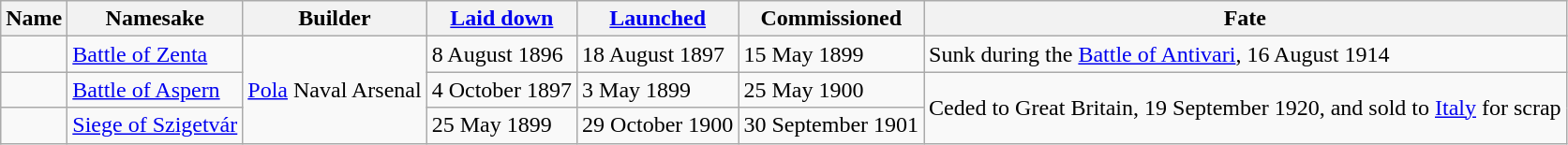<table class="wikitable">
<tr>
<th>Name</th>
<th>Namesake</th>
<th>Builder</th>
<th><a href='#'>Laid down</a></th>
<th><a href='#'>Launched</a></th>
<th>Commissioned</th>
<th>Fate</th>
</tr>
<tr>
<td></td>
<td><a href='#'>Battle of Zenta</a></td>
<td rowspan=3><a href='#'>Pola</a> Naval Arsenal</td>
<td>8 August 1896</td>
<td>18 August 1897</td>
<td>15 May 1899</td>
<td>Sunk during the <a href='#'>Battle of Antivari</a>, 16 August 1914</td>
</tr>
<tr>
<td></td>
<td><a href='#'>Battle of Aspern</a></td>
<td>4 October 1897</td>
<td>3 May 1899</td>
<td>25 May 1900</td>
<td rowspan=2>Ceded to Great Britain, 19 September 1920, and sold to <a href='#'>Italy</a> for scrap</td>
</tr>
<tr>
<td></td>
<td><a href='#'>Siege of Szigetvár</a></td>
<td>25 May 1899</td>
<td>29 October 1900</td>
<td>30 September 1901</td>
</tr>
</table>
